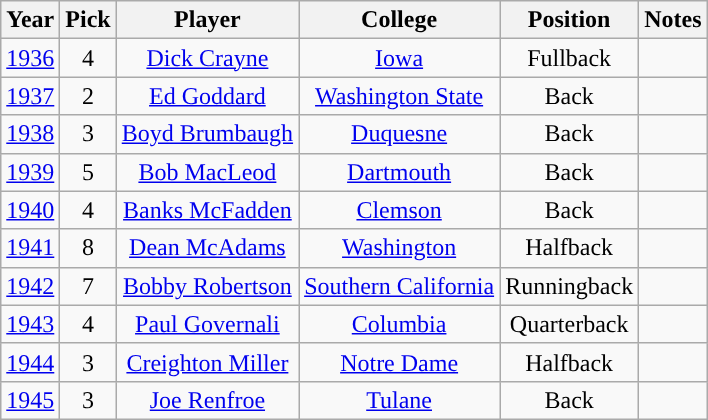<table class="wikitable" style="text-align:center">
<tr>
<th>Year</th>
<th>Pick</th>
<th>Player</th>
<th>College</th>
<th>Position</th>
<th class=unsortable>Notes</th>
</tr>
<tr>
<td><a href='#'>1936</a></td>
<td>4</td>
<td><a href='#'>Dick Crayne</a></td>
<td><a href='#'>Iowa</a></td>
<td>Fullback</td>
<td></td>
</tr>
<tr>
<td><a href='#'>1937</a></td>
<td>2</td>
<td><a href='#'>Ed Goddard</a></td>
<td><a href='#'>Washington State</a></td>
<td>Back</td>
<td></td>
</tr>
<tr>
<td><a href='#'>1938</a></td>
<td>3</td>
<td><a href='#'>Boyd Brumbaugh</a></td>
<td><a href='#'>Duquesne</a></td>
<td>Back</td>
<td></td>
</tr>
<tr>
<td><a href='#'>1939</a></td>
<td>5</td>
<td><a href='#'>Bob MacLeod</a></td>
<td><a href='#'>Dartmouth</a></td>
<td>Back</td>
<td></td>
</tr>
<tr>
<td><a href='#'>1940</a></td>
<td>4</td>
<td><a href='#'>Banks McFadden</a></td>
<td><a href='#'>Clemson</a></td>
<td>Back</td>
<td></td>
</tr>
<tr>
<td><a href='#'>1941</a></td>
<td>8</td>
<td><a href='#'>Dean McAdams</a></td>
<td><a href='#'>Washington</a></td>
<td>Halfback</td>
<td></td>
</tr>
<tr>
<td><a href='#'>1942</a></td>
<td>7</td>
<td><a href='#'>Bobby Robertson</a></td>
<td><a href='#'>Southern California</a></td>
<td>Runningback</td>
<td></td>
</tr>
<tr>
<td><a href='#'>1943</a></td>
<td>4</td>
<td><a href='#'>Paul Governali</a></td>
<td><a href='#'>Columbia</a></td>
<td>Quarterback</td>
<td></td>
</tr>
<tr>
<td><a href='#'>1944</a></td>
<td>3</td>
<td><a href='#'>Creighton Miller</a></td>
<td><a href='#'>Notre Dame</a></td>
<td>Halfback</td>
<td></td>
</tr>
<tr>
<td><a href='#'>1945</a></td>
<td>3</td>
<td><a href='#'>Joe Renfroe</a></td>
<td><a href='#'>Tulane</a></td>
<td>Back</td>
<td></td>
</tr>
</table>
